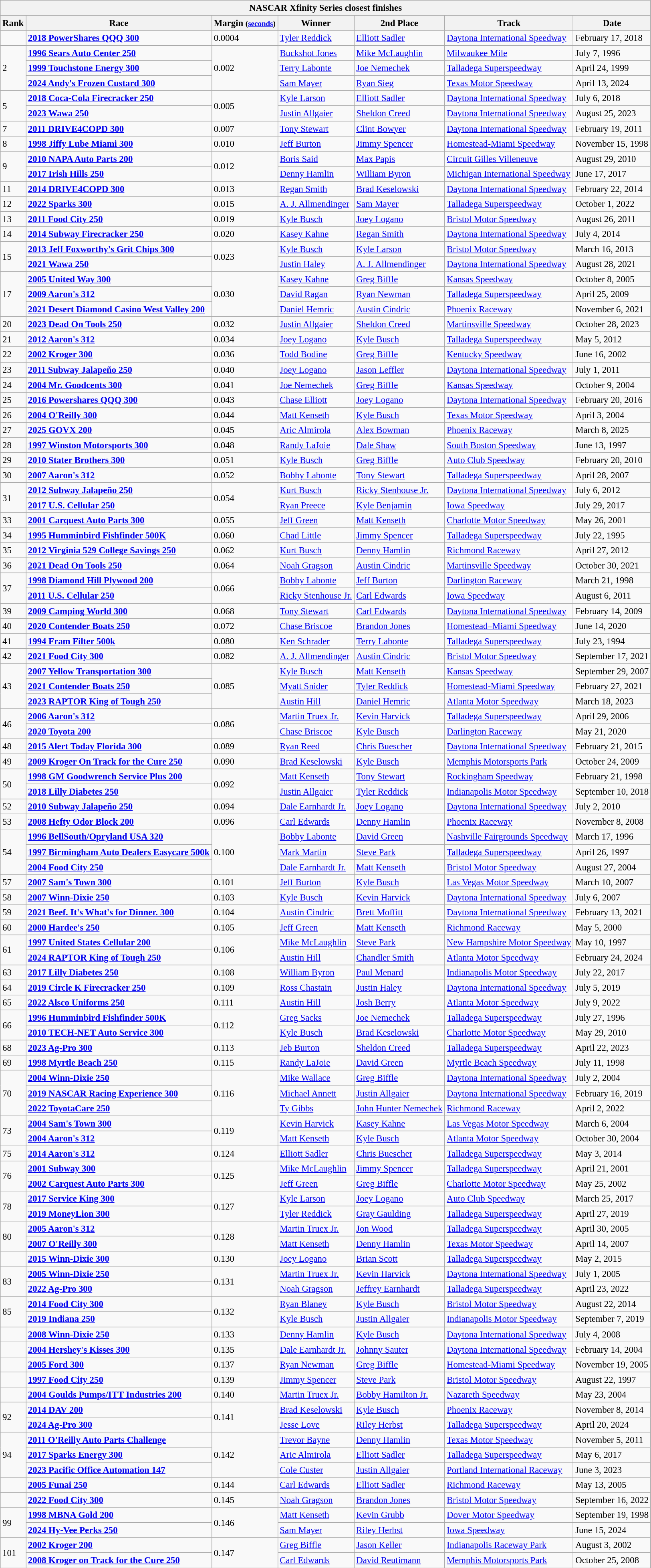<table class="wikitable sortable" style="font-size: 95%;">
<tr>
<th colspan=9>NASCAR Xfinity Series closest finishes</th>
</tr>
<tr>
<th>Rank</th>
<th>Race</th>
<th>Margin <small>(<a href='#'>seconds</a>)</small></th>
<th>Winner</th>
<th>2nd Place</th>
<th>Track</th>
<th data-sort-type="date">Date</th>
</tr>
<tr>
<td></td>
<td><strong><a href='#'>2018 PowerShares QQQ 300</a></strong></td>
<td>0.0004</td>
<td><a href='#'>Tyler Reddick</a></td>
<td><a href='#'>Elliott Sadler</a></td>
<td><a href='#'>Daytona International Speedway</a></td>
<td>February 17, 2018</td>
</tr>
<tr>
<td rowspan="3">2</td>
<td><strong><a href='#'>1996 Sears Auto Center 250</a></strong></td>
<td rowspan="3">0.002</td>
<td><a href='#'>Buckshot Jones</a></td>
<td><a href='#'>Mike McLaughlin</a></td>
<td><a href='#'>Milwaukee Mile</a></td>
<td>July 7, 1996</td>
</tr>
<tr>
<td><strong><a href='#'>1999 Touchstone Energy 300</a></strong></td>
<td><a href='#'>Terry Labonte</a></td>
<td><a href='#'>Joe Nemechek</a></td>
<td><a href='#'>Talladega Superspeedway</a></td>
<td>April 24, 1999</td>
</tr>
<tr>
<td><strong><a href='#'>2024 Andy's Frozen Custard 300</a></strong></td>
<td><a href='#'>Sam Mayer</a></td>
<td><a href='#'>Ryan Sieg</a></td>
<td><a href='#'>Texas Motor Speedway</a></td>
<td>April 13, 2024</td>
</tr>
<tr>
<td rowspan="2">5</td>
<td><strong><a href='#'>2018 Coca-Cola Firecracker 250</a></strong></td>
<td rowspan="2">0.005</td>
<td><a href='#'>Kyle Larson</a></td>
<td><a href='#'>Elliott Sadler</a></td>
<td><a href='#'>Daytona International Speedway</a></td>
<td>July 6, 2018</td>
</tr>
<tr>
<td><strong><a href='#'>2023 Wawa 250</a></strong></td>
<td><a href='#'>Justin Allgaier</a></td>
<td><a href='#'>Sheldon Creed</a></td>
<td><a href='#'>Daytona International Speedway</a></td>
<td>August 25, 2023</td>
</tr>
<tr>
<td>7</td>
<td><strong><a href='#'>2011 DRIVE4COPD 300</a></strong></td>
<td>0.007</td>
<td><a href='#'>Tony Stewart</a></td>
<td><a href='#'>Clint Bowyer</a></td>
<td><a href='#'>Daytona International Speedway</a></td>
<td>February 19, 2011</td>
</tr>
<tr>
<td>8</td>
<td><strong><a href='#'>1998 Jiffy Lube Miami 300</a></strong></td>
<td>0.010</td>
<td><a href='#'>Jeff Burton</a></td>
<td><a href='#'>Jimmy Spencer</a></td>
<td><a href='#'>Homestead-Miami Speedway</a></td>
<td>November 15, 1998</td>
</tr>
<tr>
<td rowspan="2">9</td>
<td><strong><a href='#'>2010 NAPA Auto Parts 200</a></strong></td>
<td rowspan="2">0.012</td>
<td><a href='#'>Boris Said</a></td>
<td><a href='#'>Max Papis</a></td>
<td><a href='#'>Circuit Gilles Villeneuve</a></td>
<td>August 29, 2010</td>
</tr>
<tr>
<td><strong><a href='#'>2017 Irish Hills 250</a></strong></td>
<td><a href='#'>Denny Hamlin</a></td>
<td><a href='#'>William Byron</a></td>
<td><a href='#'>Michigan International Speedway</a></td>
<td>June 17, 2017</td>
</tr>
<tr>
<td>11</td>
<td><strong><a href='#'>2014 DRIVE4COPD 300</a></strong></td>
<td>0.013</td>
<td><a href='#'>Regan Smith</a></td>
<td><a href='#'>Brad Keselowski</a></td>
<td><a href='#'>Daytona International Speedway</a></td>
<td>February 22, 2014</td>
</tr>
<tr>
<td>12</td>
<td><strong><a href='#'>2022 Sparks 300</a></strong></td>
<td>0.015</td>
<td><a href='#'>A. J. Allmendinger</a></td>
<td><a href='#'>Sam Mayer</a></td>
<td><a href='#'>Talladega Superspeedway</a></td>
<td>October 1, 2022</td>
</tr>
<tr>
<td>13</td>
<td><strong><a href='#'>2011 Food City 250</a></strong></td>
<td>0.019</td>
<td><a href='#'>Kyle Busch</a></td>
<td><a href='#'>Joey Logano</a></td>
<td><a href='#'>Bristol Motor Speedway</a></td>
<td>August 26, 2011</td>
</tr>
<tr>
<td>14</td>
<td><strong><a href='#'>2014 Subway Firecracker 250</a></strong></td>
<td>0.020</td>
<td><a href='#'>Kasey Kahne</a></td>
<td><a href='#'>Regan Smith</a></td>
<td><a href='#'>Daytona International Speedway</a></td>
<td>July 4, 2014</td>
</tr>
<tr>
<td rowspan="2">15</td>
<td><strong><a href='#'>2013 Jeff Foxworthy's Grit Chips 300</a></strong></td>
<td rowspan="2">0.023</td>
<td><a href='#'>Kyle Busch</a></td>
<td><a href='#'>Kyle Larson</a></td>
<td><a href='#'>Bristol Motor Speedway</a></td>
<td>March 16, 2013</td>
</tr>
<tr>
<td><strong><a href='#'>2021 Wawa 250</a></strong></td>
<td><a href='#'>Justin Haley</a></td>
<td><a href='#'>A. J. Allmendinger</a></td>
<td><a href='#'>Daytona International Speedway</a></td>
<td>August 28, 2021</td>
</tr>
<tr>
<td rowspan="3">17</td>
<td><strong><a href='#'>2005 United Way 300</a></strong></td>
<td rowspan="3">0.030</td>
<td><a href='#'>Kasey Kahne</a></td>
<td><a href='#'>Greg Biffle</a></td>
<td><a href='#'>Kansas Speedway</a></td>
<td>October 8, 2005</td>
</tr>
<tr>
<td><strong><a href='#'>2009 Aaron's 312</a></strong></td>
<td><a href='#'>David Ragan</a></td>
<td><a href='#'>Ryan Newman</a></td>
<td><a href='#'>Talladega Superspeedway</a></td>
<td>April 25, 2009</td>
</tr>
<tr>
<td><strong><a href='#'>2021 Desert Diamond Casino West Valley 200</a></strong></td>
<td><a href='#'>Daniel Hemric</a></td>
<td><a href='#'>Austin Cindric</a></td>
<td><a href='#'>Phoenix Raceway</a></td>
<td>November 6, 2021</td>
</tr>
<tr>
<td>20</td>
<td><strong><a href='#'>2023 Dead On Tools 250</a></strong></td>
<td>0.032</td>
<td><a href='#'>Justin Allgaier</a></td>
<td><a href='#'>Sheldon Creed</a></td>
<td><a href='#'>Martinsville Speedway</a></td>
<td>October 28, 2023</td>
</tr>
<tr>
<td>21</td>
<td><strong><a href='#'>2012 Aaron's 312</a></strong></td>
<td>0.034</td>
<td><a href='#'>Joey Logano</a></td>
<td><a href='#'>Kyle Busch</a></td>
<td><a href='#'>Talladega Superspeedway</a></td>
<td>May 5, 2012</td>
</tr>
<tr>
<td>22</td>
<td><strong><a href='#'>2002 Kroger 300</a></strong></td>
<td>0.036</td>
<td><a href='#'>Todd Bodine</a></td>
<td><a href='#'>Greg Biffle</a></td>
<td><a href='#'>Kentucky Speedway</a></td>
<td>June 16, 2002</td>
</tr>
<tr>
<td>23</td>
<td><strong><a href='#'>2011 Subway Jalapeño 250</a></strong></td>
<td>0.040</td>
<td><a href='#'>Joey Logano</a></td>
<td><a href='#'>Jason Leffler</a></td>
<td><a href='#'>Daytona International Speedway</a></td>
<td>July 1, 2011</td>
</tr>
<tr>
<td>24</td>
<td><strong><a href='#'>2004 Mr. Goodcents 300</a></strong></td>
<td>0.041</td>
<td><a href='#'>Joe Nemechek</a></td>
<td><a href='#'>Greg Biffle</a></td>
<td><a href='#'>Kansas Speedway</a></td>
<td>October 9, 2004</td>
</tr>
<tr>
<td>25</td>
<td><strong><a href='#'>2016 Powershares QQQ 300</a></strong></td>
<td>0.043</td>
<td><a href='#'>Chase Elliott</a></td>
<td><a href='#'>Joey Logano</a></td>
<td><a href='#'>Daytona International Speedway</a></td>
<td>February 20, 2016</td>
</tr>
<tr>
<td>26</td>
<td><strong><a href='#'>2004 O'Reilly 300</a></strong></td>
<td>0.044</td>
<td><a href='#'>Matt Kenseth</a></td>
<td><a href='#'>Kyle Busch</a></td>
<td><a href='#'>Texas Motor Speedway</a></td>
<td>April 3, 2004</td>
</tr>
<tr>
<td>27</td>
<td><a href='#'><strong>2025 GOVX 200</strong></a></td>
<td>0.045</td>
<td><a href='#'>Aric Almirola</a></td>
<td><a href='#'>Alex Bowman</a></td>
<td><a href='#'>Phoenix Raceway</a></td>
<td>March 8, 2025</td>
</tr>
<tr>
<td>28</td>
<td><strong><a href='#'>1997 Winston Motorsports 300</a></strong></td>
<td>0.048</td>
<td><a href='#'>Randy LaJoie</a></td>
<td><a href='#'>Dale Shaw</a></td>
<td><a href='#'>South Boston Speedway</a></td>
<td>June 13, 1997</td>
</tr>
<tr>
<td>29</td>
<td><strong><a href='#'>2010 Stater Brothers 300</a></strong></td>
<td>0.051</td>
<td><a href='#'>Kyle Busch</a></td>
<td><a href='#'>Greg Biffle</a></td>
<td><a href='#'>Auto Club Speedway</a></td>
<td>February 20, 2010</td>
</tr>
<tr>
<td>30</td>
<td><strong><a href='#'>2007 Aaron's 312</a></strong></td>
<td>0.052</td>
<td><a href='#'>Bobby Labonte</a></td>
<td><a href='#'>Tony Stewart</a></td>
<td><a href='#'>Talladega Superspeedway</a></td>
<td>April 28, 2007</td>
</tr>
<tr>
<td rowspan="2">31</td>
<td><strong><a href='#'>2012 Subway Jalapeño 250</a></strong></td>
<td rowspan="2">0.054</td>
<td><a href='#'>Kurt Busch</a></td>
<td><a href='#'>Ricky Stenhouse Jr.</a></td>
<td><a href='#'>Daytona International Speedway</a></td>
<td>July 6, 2012</td>
</tr>
<tr>
<td><strong><a href='#'>2017 U.S. Cellular 250</a></strong></td>
<td><a href='#'>Ryan Preece</a></td>
<td><a href='#'>Kyle Benjamin</a></td>
<td><a href='#'>Iowa Speedway</a></td>
<td>July 29, 2017</td>
</tr>
<tr>
<td>33</td>
<td><strong><a href='#'>2001 Carquest Auto Parts 300</a></strong></td>
<td>0.055</td>
<td><a href='#'>Jeff Green</a></td>
<td><a href='#'>Matt Kenseth</a></td>
<td><a href='#'>Charlotte Motor Speedway</a></td>
<td>May 26, 2001</td>
</tr>
<tr>
<td>34</td>
<td><strong><a href='#'>1995 Humminbird Fishfinder 500K</a></strong></td>
<td>0.060</td>
<td><a href='#'>Chad Little</a></td>
<td><a href='#'>Jimmy Spencer</a></td>
<td><a href='#'>Talladega Superspeedway</a></td>
<td>July 22, 1995</td>
</tr>
<tr>
<td>35</td>
<td><strong><a href='#'>2012 Virginia 529 College Savings 250</a></strong></td>
<td>0.062</td>
<td><a href='#'>Kurt Busch</a></td>
<td><a href='#'>Denny Hamlin</a></td>
<td><a href='#'>Richmond Raceway</a></td>
<td>April 27, 2012</td>
</tr>
<tr>
<td>36</td>
<td><strong><a href='#'>2021 Dead On Tools 250</a></strong></td>
<td>0.064</td>
<td><a href='#'>Noah Gragson</a></td>
<td><a href='#'>Austin Cindric</a></td>
<td><a href='#'>Martinsville Speedway</a></td>
<td>October 30, 2021</td>
</tr>
<tr>
<td rowspan="2">37</td>
<td><strong><a href='#'>1998 Diamond Hill Plywood 200</a></strong></td>
<td rowspan="2">0.066</td>
<td><a href='#'>Bobby Labonte</a></td>
<td><a href='#'>Jeff Burton</a></td>
<td><a href='#'>Darlington Raceway</a></td>
<td>March 21, 1998</td>
</tr>
<tr>
<td><strong><a href='#'>2011 U.S. Cellular 250</a></strong></td>
<td><a href='#'>Ricky Stenhouse Jr.</a></td>
<td><a href='#'>Carl Edwards</a></td>
<td><a href='#'>Iowa Speedway</a></td>
<td>August 6, 2011</td>
</tr>
<tr>
<td>39</td>
<td><strong><a href='#'>2009 Camping World 300</a></strong></td>
<td>0.068</td>
<td><a href='#'>Tony Stewart</a></td>
<td><a href='#'>Carl Edwards</a></td>
<td><a href='#'>Daytona International Speedway</a></td>
<td>February 14, 2009</td>
</tr>
<tr>
<td>40</td>
<td><strong><a href='#'>2020 Contender Boats 250</a></strong></td>
<td>0.072</td>
<td><a href='#'>Chase Briscoe</a></td>
<td><a href='#'>Brandon Jones</a></td>
<td><a href='#'>Homestead–Miami Speedway</a></td>
<td>June 14, 2020</td>
</tr>
<tr>
<td>41</td>
<td><strong><a href='#'>1994 Fram Filter 500k</a></strong></td>
<td>0.080</td>
<td><a href='#'>Ken Schrader</a></td>
<td><a href='#'>Terry Labonte</a></td>
<td><a href='#'>Talladega Superspeedway</a></td>
<td>July 23, 1994</td>
</tr>
<tr>
<td>42</td>
<td><strong><a href='#'>2021 Food City 300</a></strong></td>
<td>0.082</td>
<td><a href='#'>A. J. Allmendinger</a></td>
<td><a href='#'>Austin Cindric</a></td>
<td><a href='#'>Bristol Motor Speedway</a></td>
<td>September 17, 2021</td>
</tr>
<tr>
<td rowspan="3">43</td>
<td><strong><a href='#'>2007 Yellow Transportation 300</a></strong></td>
<td rowspan="3">0.085</td>
<td><a href='#'>Kyle Busch</a></td>
<td><a href='#'>Matt Kenseth</a></td>
<td><a href='#'>Kansas Speedway</a></td>
<td>September 29, 2007</td>
</tr>
<tr>
<td><strong><a href='#'>2021 Contender Boats 250</a></strong></td>
<td><a href='#'>Myatt Snider</a></td>
<td><a href='#'>Tyler Reddick</a></td>
<td><a href='#'>Homestead-Miami Speedway</a></td>
<td>February 27, 2021</td>
</tr>
<tr>
<td><strong><a href='#'>2023 RAPTOR King of Tough 250</a></strong></td>
<td><a href='#'>Austin Hill</a></td>
<td><a href='#'>Daniel Hemric</a></td>
<td><a href='#'>Atlanta Motor Speedway</a></td>
<td>March 18, 2023</td>
</tr>
<tr>
<td rowspan="2">46</td>
<td><strong><a href='#'>2006 Aaron's 312</a></strong></td>
<td rowspan="2">0.086</td>
<td><a href='#'>Martin Truex Jr.</a></td>
<td><a href='#'>Kevin Harvick</a></td>
<td><a href='#'>Talladega Superspeedway</a></td>
<td>April 29, 2006</td>
</tr>
<tr>
<td><strong><a href='#'>2020 Toyota 200</a></strong></td>
<td><a href='#'>Chase Briscoe</a></td>
<td><a href='#'>Kyle Busch</a></td>
<td><a href='#'>Darlington Raceway</a></td>
<td>May 21, 2020</td>
</tr>
<tr>
<td>48</td>
<td><strong><a href='#'>2015 Alert Today Florida 300</a></strong></td>
<td>0.089</td>
<td><a href='#'>Ryan Reed</a></td>
<td><a href='#'>Chris Buescher</a></td>
<td><a href='#'>Daytona International Speedway</a></td>
<td>February 21, 2015</td>
</tr>
<tr>
<td>49</td>
<td><strong><a href='#'>2009 Kroger On Track for the Cure 250</a></strong></td>
<td>0.090</td>
<td><a href='#'>Brad Keselowski</a></td>
<td><a href='#'>Kyle Busch</a></td>
<td><a href='#'>Memphis Motorsports Park</a></td>
<td>October 24, 2009</td>
</tr>
<tr>
<td rowspan="2">50</td>
<td><strong><a href='#'>1998 GM Goodwrench Service Plus 200</a></strong></td>
<td rowspan="2">0.092</td>
<td><a href='#'>Matt Kenseth</a></td>
<td><a href='#'>Tony Stewart</a></td>
<td><a href='#'>Rockingham Speedway</a></td>
<td>February 21, 1998</td>
</tr>
<tr>
<td><strong><a href='#'>2018 Lilly Diabetes 250</a></strong></td>
<td><a href='#'>Justin Allgaier</a></td>
<td><a href='#'>Tyler Reddick</a></td>
<td><a href='#'>Indianapolis Motor Speedway</a></td>
<td>September 10, 2018</td>
</tr>
<tr>
<td>52</td>
<td><strong><a href='#'>2010 Subway Jalapeño 250</a></strong></td>
<td>0.094</td>
<td><a href='#'>Dale Earnhardt Jr.</a></td>
<td><a href='#'>Joey Logano</a></td>
<td><a href='#'>Daytona International Speedway</a></td>
<td>July 2, 2010</td>
</tr>
<tr>
<td>53</td>
<td><strong><a href='#'>2008 Hefty Odor Block 200</a></strong></td>
<td>0.096</td>
<td><a href='#'>Carl Edwards</a></td>
<td><a href='#'>Denny Hamlin</a></td>
<td><a href='#'>Phoenix Raceway</a></td>
<td>November 8, 2008</td>
</tr>
<tr>
<td rowspan="3">54</td>
<td><strong><a href='#'>1996 BellSouth/Opryland USA 320</a></strong></td>
<td rowspan="3">0.100</td>
<td><a href='#'>Bobby Labonte</a></td>
<td><a href='#'>David Green</a></td>
<td><a href='#'>Nashville Fairgrounds Speedway</a></td>
<td>March 17, 1996</td>
</tr>
<tr>
<td><strong><a href='#'>1997 Birmingham Auto Dealers Easycare 500k</a></strong></td>
<td><a href='#'>Mark Martin</a></td>
<td><a href='#'>Steve Park</a></td>
<td><a href='#'>Talladega Superspeedway</a></td>
<td>April 26, 1997</td>
</tr>
<tr>
<td><strong><a href='#'>2004 Food City 250</a></strong></td>
<td><a href='#'>Dale Earnhardt Jr.</a></td>
<td><a href='#'>Matt Kenseth</a></td>
<td><a href='#'>Bristol Motor Speedway</a></td>
<td>August 27, 2004</td>
</tr>
<tr>
<td>57</td>
<td><strong><a href='#'>2007 Sam's Town 300</a></strong></td>
<td>0.101</td>
<td><a href='#'>Jeff Burton</a></td>
<td><a href='#'>Kyle Busch</a></td>
<td><a href='#'>Las Vegas Motor Speedway</a></td>
<td>March 10, 2007</td>
</tr>
<tr>
<td>58</td>
<td><strong><a href='#'>2007 Winn-Dixie 250</a></strong></td>
<td>0.103</td>
<td><a href='#'>Kyle Busch</a></td>
<td><a href='#'>Kevin Harvick</a></td>
<td><a href='#'>Daytona International Speedway</a></td>
<td>July 6, 2007</td>
</tr>
<tr>
<td>59</td>
<td><strong><a href='#'>2021 Beef. It's What's for Dinner. 300</a></strong></td>
<td>0.104</td>
<td><a href='#'>Austin Cindric</a></td>
<td><a href='#'>Brett Moffitt</a></td>
<td><a href='#'>Daytona International Speedway</a></td>
<td>February 13, 2021</td>
</tr>
<tr>
<td>60</td>
<td><strong><a href='#'>2000 Hardee's 250</a></strong></td>
<td>0.105</td>
<td><a href='#'>Jeff Green</a></td>
<td><a href='#'>Matt Kenseth</a></td>
<td><a href='#'>Richmond Raceway</a></td>
<td>May 5, 2000</td>
</tr>
<tr>
<td rowspan="2">61</td>
<td><strong><a href='#'>1997 United States Cellular 200</a></strong></td>
<td rowspan="2">0.106</td>
<td><a href='#'>Mike McLaughlin</a></td>
<td><a href='#'>Steve Park</a></td>
<td><a href='#'>New Hampshire Motor Speedway</a></td>
<td>May 10, 1997</td>
</tr>
<tr>
<td><strong><a href='#'>2024 RAPTOR King of Tough 250</a></strong></td>
<td><a href='#'>Austin Hill</a></td>
<td><a href='#'>Chandler Smith</a></td>
<td><a href='#'>Atlanta Motor Speedway</a></td>
<td>February 24, 2024</td>
</tr>
<tr>
<td>63</td>
<td><strong><a href='#'>2017 Lilly Diabetes 250</a></strong></td>
<td>0.108</td>
<td><a href='#'>William Byron</a></td>
<td><a href='#'>Paul Menard</a></td>
<td><a href='#'>Indianapolis Motor Speedway</a></td>
<td>July 22, 2017</td>
</tr>
<tr>
<td>64</td>
<td><strong><a href='#'>2019 Circle K Firecracker 250</a></strong></td>
<td>0.109</td>
<td><a href='#'>Ross Chastain</a></td>
<td><a href='#'>Justin Haley</a></td>
<td><a href='#'>Daytona International Speedway</a></td>
<td>July 5, 2019</td>
</tr>
<tr>
<td>65</td>
<td><strong><a href='#'>2022 Alsco Uniforms 250</a></strong></td>
<td>0.111</td>
<td><a href='#'>Austin Hill</a></td>
<td><a href='#'>Josh Berry</a></td>
<td><a href='#'>Atlanta Motor Speedway</a></td>
<td>July 9, 2022</td>
</tr>
<tr>
<td rowspan="2">66</td>
<td><strong><a href='#'>1996 Humminbird Fishfinder 500K</a></strong></td>
<td rowspan="2">0.112</td>
<td><a href='#'>Greg Sacks</a></td>
<td><a href='#'>Joe Nemechek</a></td>
<td><a href='#'>Talladega Superspeedway</a></td>
<td>July 27, 1996</td>
</tr>
<tr>
<td><strong><a href='#'>2010 TECH-NET Auto Service 300</a></strong></td>
<td><a href='#'>Kyle Busch</a></td>
<td><a href='#'>Brad Keselowski</a></td>
<td><a href='#'>Charlotte Motor Speedway</a></td>
<td>May 29, 2010</td>
</tr>
<tr>
<td>68</td>
<td><strong><a href='#'>2023 Ag-Pro 300</a></strong></td>
<td>0.113</td>
<td><a href='#'>Jeb Burton</a></td>
<td><a href='#'>Sheldon Creed</a></td>
<td><a href='#'>Talladega Superspeedway</a></td>
<td>April 22, 2023</td>
</tr>
<tr>
<td>69</td>
<td><strong><a href='#'>1998 Myrtle Beach 250</a></strong></td>
<td>0.115</td>
<td><a href='#'>Randy LaJoie</a></td>
<td><a href='#'>David Green</a></td>
<td><a href='#'>Myrtle Beach Speedway</a></td>
<td>July 11, 1998</td>
</tr>
<tr>
<td rowspan="3">70</td>
<td><strong><a href='#'>2004 Winn-Dixie 250</a></strong></td>
<td rowspan="3">0.116</td>
<td><a href='#'>Mike Wallace</a></td>
<td><a href='#'>Greg Biffle</a></td>
<td><a href='#'>Daytona International Speedway</a></td>
<td>July 2, 2004</td>
</tr>
<tr>
<td><strong><a href='#'>2019 NASCAR Racing Experience 300</a></strong></td>
<td><a href='#'>Michael Annett</a></td>
<td><a href='#'>Justin Allgaier</a></td>
<td><a href='#'>Daytona International Speedway</a></td>
<td>February 16, 2019</td>
</tr>
<tr>
<td><strong><a href='#'>2022 ToyotaCare 250</a></strong></td>
<td><a href='#'>Ty Gibbs</a></td>
<td><a href='#'>John Hunter Nemechek</a></td>
<td><a href='#'>Richmond Raceway</a></td>
<td>April 2, 2022</td>
</tr>
<tr>
<td rowspan="2">73</td>
<td><strong><a href='#'>2004 Sam's Town 300</a></strong></td>
<td rowspan="2">0.119</td>
<td><a href='#'>Kevin Harvick</a></td>
<td><a href='#'>Kasey Kahne</a></td>
<td><a href='#'>Las Vegas Motor Speedway</a></td>
<td>March 6, 2004</td>
</tr>
<tr>
<td><strong><a href='#'>2004 Aaron's 312</a></strong></td>
<td><a href='#'>Matt Kenseth</a></td>
<td><a href='#'>Kyle Busch</a></td>
<td><a href='#'>Atlanta Motor Speedway</a></td>
<td>October 30, 2004</td>
</tr>
<tr>
<td>75</td>
<td><strong><a href='#'>2014 Aaron's 312</a></strong></td>
<td>0.124</td>
<td><a href='#'>Elliott Sadler</a></td>
<td><a href='#'>Chris Buescher</a></td>
<td><a href='#'>Talladega Superspeedway</a></td>
<td>May 3, 2014</td>
</tr>
<tr>
<td rowspan="2">76</td>
<td><strong><a href='#'>2001 Subway 300</a></strong></td>
<td rowspan="2">0.125</td>
<td><a href='#'>Mike McLaughlin</a></td>
<td><a href='#'>Jimmy Spencer</a></td>
<td><a href='#'>Talladega Superspeedway</a></td>
<td>April 21, 2001</td>
</tr>
<tr>
<td><strong><a href='#'>2002 Carquest Auto Parts 300</a></strong></td>
<td><a href='#'>Jeff Green</a></td>
<td><a href='#'>Greg Biffle</a></td>
<td><a href='#'>Charlotte Motor Speedway</a></td>
<td>May 25, 2002</td>
</tr>
<tr>
<td rowspan="2">78</td>
<td><strong><a href='#'>2017 Service King 300</a></strong></td>
<td rowspan="2">0.127</td>
<td><a href='#'>Kyle Larson</a></td>
<td><a href='#'>Joey Logano</a></td>
<td><a href='#'>Auto Club Speedway</a></td>
<td>March 25, 2017</td>
</tr>
<tr>
<td><strong><a href='#'>2019 MoneyLion 300</a></strong></td>
<td><a href='#'>Tyler Reddick</a></td>
<td><a href='#'>Gray Gaulding</a></td>
<td><a href='#'>Talladega Superspeedway</a></td>
<td>April 27, 2019</td>
</tr>
<tr>
<td rowspan="2">80</td>
<td><strong><a href='#'>2005 Aaron's 312</a></strong></td>
<td rowspan="2">0.128</td>
<td><a href='#'>Martin Truex Jr.</a></td>
<td><a href='#'>Jon Wood</a></td>
<td><a href='#'>Talladega Superspeedway</a></td>
<td>April 30, 2005</td>
</tr>
<tr>
<td><strong><a href='#'>2007 O'Reilly 300</a></strong></td>
<td><a href='#'>Matt Kenseth</a></td>
<td><a href='#'>Denny Hamlin</a></td>
<td><a href='#'>Texas Motor Speedway</a></td>
<td>April 14, 2007</td>
</tr>
<tr>
<td></td>
<td><strong><a href='#'>2015 Winn-Dixie 300</a></strong></td>
<td>0.130</td>
<td><a href='#'>Joey Logano</a></td>
<td><a href='#'>Brian Scott</a></td>
<td><a href='#'>Talladega Superspeedway</a></td>
<td>May 2, 2015</td>
</tr>
<tr>
<td rowspan="2">83</td>
<td><strong><a href='#'>2005 Winn-Dixie 250</a></strong></td>
<td rowspan="2">0.131</td>
<td><a href='#'>Martin Truex Jr.</a></td>
<td><a href='#'>Kevin Harvick</a></td>
<td><a href='#'>Daytona International Speedway</a></td>
<td>July 1, 2005</td>
</tr>
<tr>
<td><strong><a href='#'>2022 Ag-Pro 300</a></strong></td>
<td><a href='#'>Noah Gragson</a></td>
<td><a href='#'>Jeffrey Earnhardt</a></td>
<td><a href='#'>Talladega Superspeedway</a></td>
<td>April 23, 2022</td>
</tr>
<tr>
<td rowspan="2">85</td>
<td><strong><a href='#'>2014 Food City 300</a></strong></td>
<td rowspan="2">0.132</td>
<td><a href='#'>Ryan Blaney</a></td>
<td><a href='#'>Kyle Busch</a></td>
<td><a href='#'>Bristol Motor Speedway</a></td>
<td>August 22, 2014</td>
</tr>
<tr>
<td><strong><a href='#'>2019 Indiana 250</a></strong></td>
<td><a href='#'>Kyle Busch</a></td>
<td><a href='#'>Justin Allgaier</a></td>
<td><a href='#'>Indianapolis Motor Speedway</a></td>
<td>September 7, 2019</td>
</tr>
<tr>
<td></td>
<td><strong><a href='#'>2008 Winn-Dixie 250</a></strong></td>
<td>0.133</td>
<td><a href='#'>Denny Hamlin</a></td>
<td><a href='#'>Kyle Busch</a></td>
<td><a href='#'>Daytona International Speedway</a></td>
<td>July 4, 2008</td>
</tr>
<tr>
<td></td>
<td><strong><a href='#'>2004 Hershey's Kisses 300</a></strong></td>
<td>0.135</td>
<td><a href='#'>Dale Earnhardt Jr.</a></td>
<td><a href='#'>Johnny Sauter</a></td>
<td><a href='#'>Daytona International Speedway</a></td>
<td>February 14, 2004</td>
</tr>
<tr>
<td></td>
<td><strong><a href='#'>2005 Ford 300</a></strong></td>
<td>0.137</td>
<td><a href='#'>Ryan Newman</a></td>
<td><a href='#'>Greg Biffle</a></td>
<td><a href='#'>Homestead-Miami Speedway</a></td>
<td>November 19, 2005</td>
</tr>
<tr>
<td></td>
<td><strong><a href='#'>1997 Food City 250</a></strong></td>
<td>0.139</td>
<td><a href='#'>Jimmy Spencer</a></td>
<td><a href='#'>Steve Park</a></td>
<td><a href='#'>Bristol Motor Speedway</a></td>
<td>August 22, 1997</td>
</tr>
<tr>
<td></td>
<td><strong><a href='#'>2004 Goulds Pumps/ITT Industries 200</a></strong></td>
<td>0.140</td>
<td><a href='#'>Martin Truex Jr.</a></td>
<td><a href='#'>Bobby Hamilton Jr.</a></td>
<td><a href='#'>Nazareth Speedway</a></td>
<td>May 23, 2004</td>
</tr>
<tr>
<td rowspan="2">92</td>
<td><strong><a href='#'>2014 DAV 200</a></strong></td>
<td rowspan="2">0.141</td>
<td><a href='#'>Brad Keselowski</a></td>
<td><a href='#'>Kyle Busch</a></td>
<td><a href='#'>Phoenix Raceway</a></td>
<td>November 8, 2014</td>
</tr>
<tr>
<td><strong><a href='#'>2024 Ag-Pro 300</a></strong></td>
<td><a href='#'>Jesse Love</a></td>
<td><a href='#'>Riley Herbst</a></td>
<td><a href='#'>Talladega Superspeedway</a></td>
<td>April 20, 2024</td>
</tr>
<tr>
<td rowspan="3">94</td>
<td><strong><a href='#'>2011 O'Reilly Auto Parts Challenge</a></strong></td>
<td rowspan="3">0.142</td>
<td><a href='#'>Trevor Bayne</a></td>
<td><a href='#'>Denny Hamlin</a></td>
<td><a href='#'>Texas Motor Speedway</a></td>
<td>November 5, 2011</td>
</tr>
<tr>
<td><strong><a href='#'>2017 Sparks Energy 300</a></strong></td>
<td><a href='#'>Aric Almirola</a></td>
<td><a href='#'>Elliott Sadler</a></td>
<td><a href='#'>Talladega Superspeedway</a></td>
<td>May 6, 2017</td>
</tr>
<tr>
<td><strong><a href='#'>2023 Pacific Office Automation 147</a></strong></td>
<td><a href='#'>Cole Custer</a></td>
<td><a href='#'>Justin Allgaier</a></td>
<td><a href='#'>Portland International Raceway</a></td>
<td>June 3, 2023</td>
</tr>
<tr>
<td></td>
<td><strong><a href='#'>2005 Funai 250</a></strong></td>
<td>0.144</td>
<td><a href='#'>Carl Edwards</a></td>
<td><a href='#'>Elliott Sadler</a></td>
<td><a href='#'>Richmond Raceway</a></td>
<td>May 13, 2005</td>
</tr>
<tr>
<td></td>
<td><strong><a href='#'>2022 Food City 300</a></strong></td>
<td>0.145</td>
<td><a href='#'>Noah Gragson</a></td>
<td><a href='#'>Brandon Jones</a></td>
<td><a href='#'>Bristol Motor Speedway</a></td>
<td>September 16, 2022</td>
</tr>
<tr>
<td rowspan="2">99</td>
<td><strong><a href='#'>1998 MBNA Gold 200</a></strong></td>
<td rowspan="2">0.146</td>
<td><a href='#'>Matt Kenseth</a></td>
<td><a href='#'>Kevin Grubb</a></td>
<td><a href='#'>Dover Motor Speedway</a></td>
<td>September 19, 1998</td>
</tr>
<tr>
<td><strong><a href='#'>2024 Hy-Vee Perks 250</a></strong></td>
<td><a href='#'>Sam Mayer</a></td>
<td><a href='#'>Riley Herbst</a></td>
<td><a href='#'>Iowa Speedway</a></td>
<td>June 15, 2024</td>
</tr>
<tr>
<td rowspan="2">101</td>
<td><strong><a href='#'>2002 Kroger 200</a></strong></td>
<td rowspan="2">0.147</td>
<td><a href='#'>Greg Biffle</a></td>
<td><a href='#'>Jason Keller</a></td>
<td><a href='#'>Indianapolis Raceway Park</a></td>
<td>August 3, 2002</td>
</tr>
<tr>
<td><strong><a href='#'>2008 Kroger on Track for the Cure 250</a></strong></td>
<td><a href='#'>Carl Edwards</a></td>
<td><a href='#'>David Reutimann</a></td>
<td><a href='#'>Memphis Motorsports Park</a></td>
<td>October 25, 2008</td>
</tr>
</table>
